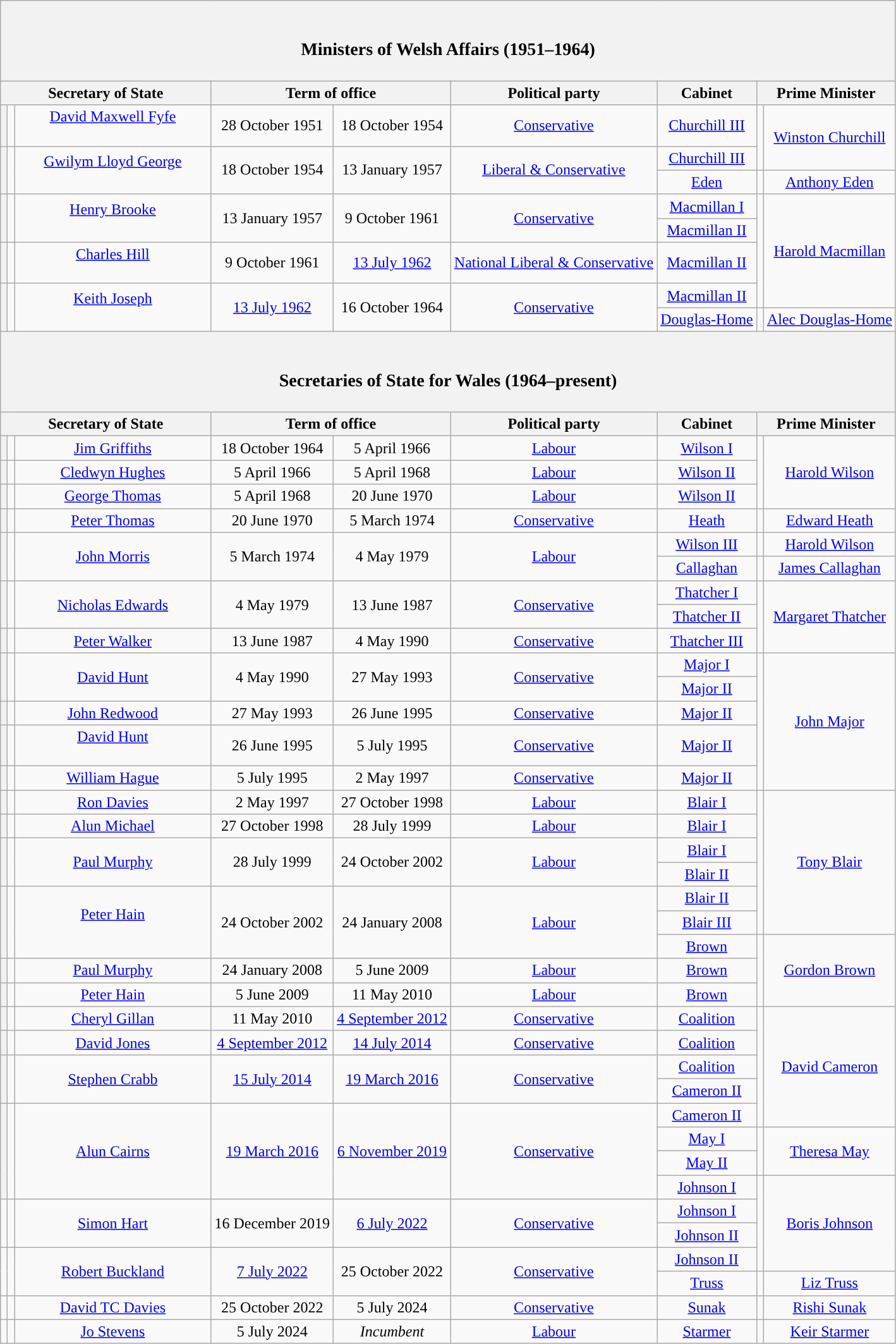<table class="wikitable" style="text-align:center">
<tr>
<th colspan=10><br><h3>Ministers of Welsh Affairs (1951–1964)</h3></th>
</tr>
<tr style="height:1em">
<th colspan=3>Secretary of State</th>
<th colspan=2>Term of office</th>
<th>Political party</th>
<th>Cabinet</th>
<th colspan=2>Prime Minister</th>
</tr>
<tr style="height:1em">
<th style="background-color:"></th>
<td></td>
<td width=200><a href='#'>David Maxwell Fyfe</a><br><br></td>
<td>28 October 1951</td>
<td>18 October 1954</td>
<td><a href='#'>Conservative</a></td>
<td><a href='#'>Churchill III</a></td>
<td rowspan=2 style="background-color:"></td>
<td rowspan=2><a href='#'>Winston Churchill</a></td>
</tr>
<tr style="height:1em">
<th rowspan=2 style="background-color:"></th>
<td rowspan=2></td>
<td rowspan=2><a href='#'>Gwilym Lloyd George</a><br><br></td>
<td rowspan=2>18 October 1954</td>
<td rowspan=2>13 January 1957</td>
<td rowspan=2><a href='#'>Liberal & Conservative</a></td>
<td><a href='#'>Churchill III</a></td>
</tr>
<tr>
<td><a href='#'>Eden</a></td>
<td style="background-color:"></td>
<td><a href='#'>Anthony Eden</a></td>
</tr>
<tr style="height:1em">
<th rowspan=2 style="background-color:"></th>
<td rowspan=2></td>
<td rowspan=2><a href='#'>Henry Brooke</a><br><br></td>
<td rowspan=2>13 January 1957</td>
<td rowspan=2>9 October 1961</td>
<td rowspan=2><a href='#'>Conservative</a></td>
<td><a href='#'>Macmillan I</a></td>
<td rowspan=4 style="background-color:"></td>
<td rowspan=4><a href='#'>Harold Macmillan</a></td>
</tr>
<tr>
<td><a href='#'>Macmillan II</a></td>
</tr>
<tr style="height:1em">
<th style="background-color:"></th>
<td></td>
<td><a href='#'>Charles Hill</a><br><br></td>
<td>9 October 1961</td>
<td><a href='#'>13 July 1962</a></td>
<td><a href='#'>National Liberal & Conservative</a></td>
<td><a href='#'>Macmillan II</a></td>
</tr>
<tr style="height:1em">
<th rowspan=2 style="background-color:"></th>
<td rowspan=2></td>
<td rowspan=2><a href='#'>Keith Joseph</a><br><br></td>
<td rowspan=2><a href='#'>13 July 1962</a></td>
<td rowspan=2>16 October 1964</td>
<td rowspan=2><a href='#'>Conservative</a></td>
<td><a href='#'>Macmillan II</a></td>
</tr>
<tr>
<td><a href='#'>Douglas-Home</a></td>
<td style="background-color:"></td>
<td><a href='#'>Alec Douglas-Home</a></td>
</tr>
<tr>
<th colspan=10><br><h3>Secretaries of State for Wales (1964–present)</h3></th>
</tr>
<tr style="height:1em">
<th colspan=3>Secretary of State</th>
<th colspan=2>Term of office</th>
<th>Political party</th>
<th>Cabinet</th>
<th colspan=2>Prime Minister</th>
</tr>
<tr style="height:1em">
<th style="background-color:"></th>
<td></td>
<td><a href='#'>Jim Griffiths</a><br></td>
<td>18 October 1964</td>
<td>5 April 1966</td>
<td><a href='#'>Labour</a></td>
<td><a href='#'>Wilson I</a></td>
<td rowspan=3 style="background-color:"></td>
<td rowspan=3><a href='#'>Harold Wilson</a></td>
</tr>
<tr style="height:1em">
<th style="background-color:"></th>
<td></td>
<td><a href='#'>Cledwyn Hughes</a><br></td>
<td>5 April 1966</td>
<td>5 April 1968</td>
<td><a href='#'>Labour</a></td>
<td><a href='#'>Wilson II</a></td>
</tr>
<tr style="height:1em">
<th style="background-color:"></th>
<td></td>
<td><a href='#'>George Thomas</a><br></td>
<td>5 April 1968</td>
<td>20 June 1970</td>
<td><a href='#'>Labour</a></td>
<td><a href='#'>Wilson II</a></td>
</tr>
<tr style="height:1em">
<th style="background-color:"></th>
<td></td>
<td><a href='#'>Peter Thomas</a><br></td>
<td>20 June 1970</td>
<td>5 March 1974</td>
<td><a href='#'>Conservative</a></td>
<td><a href='#'>Heath</a></td>
<td style="background-color:"></td>
<td><a href='#'>Edward Heath</a></td>
</tr>
<tr style="height:1em">
<th rowspan=2 style="background-color:"></th>
<td rowspan=2></td>
<td rowspan=2><a href='#'>John Morris</a><br></td>
<td rowspan=2>5 March 1974</td>
<td rowspan=2>4 May 1979</td>
<td rowspan=2><a href='#'>Labour</a></td>
<td><a href='#'>Wilson III</a></td>
<td style="background-color:"></td>
<td><a href='#'>Harold Wilson</a></td>
</tr>
<tr>
<td><a href='#'>Callaghan</a></td>
<td style="background-color:"></td>
<td><a href='#'>James Callaghan</a></td>
</tr>
<tr style="height:1em">
<th rowspan=2 style="background-color:"></th>
<td rowspan=2></td>
<td rowspan=2><a href='#'>Nicholas Edwards</a><br></td>
<td rowspan=2>4 May 1979</td>
<td rowspan=2>13 June 1987</td>
<td rowspan=2><a href='#'>Conservative</a></td>
<td><a href='#'>Thatcher I</a></td>
<td rowspan=3 style="background-color:"></td>
<td rowspan=3><a href='#'>Margaret Thatcher</a></td>
</tr>
<tr>
<td><a href='#'>Thatcher II</a></td>
</tr>
<tr style="height:1em">
<th style="background-color:"></th>
<td></td>
<td><a href='#'>Peter Walker</a><br></td>
<td>13 June 1987</td>
<td>4 May 1990</td>
<td><a href='#'>Conservative</a></td>
<td><a href='#'>Thatcher III</a></td>
</tr>
<tr style="height:1em">
<th rowspan=2 style="background-color:"></th>
<td rowspan=2></td>
<td rowspan=2><a href='#'>David Hunt</a><br></td>
<td rowspan=2>4 May 1990</td>
<td rowspan=2>27 May 1993</td>
<td rowspan=2><a href='#'>Conservative</a></td>
<td><a href='#'>Major I</a></td>
<td rowspan=5 style="background-color:"></td>
<td rowspan=5><a href='#'>John Major</a></td>
</tr>
<tr>
<td><a href='#'>Major II</a></td>
</tr>
<tr style="height:1em">
<th style="background-color:"></th>
<td></td>
<td><a href='#'>John Redwood</a><br></td>
<td>27 May 1993</td>
<td>26 June 1995</td>
<td><a href='#'>Conservative</a></td>
<td><a href='#'>Major II</a></td>
</tr>
<tr style="height:1em">
<th style="background-color:"></th>
<td></td>
<td><a href='#'>David Hunt</a><br><br></td>
<td>26 June 1995</td>
<td>5 July 1995</td>
<td><a href='#'>Conservative</a></td>
<td><a href='#'>Major II</a></td>
</tr>
<tr style="height:1em">
<th style="background-color:"></th>
<td></td>
<td><a href='#'>William Hague</a><br></td>
<td>5 July 1995</td>
<td>2 May 1997</td>
<td><a href='#'>Conservative</a></td>
<td><a href='#'>Major II</a></td>
</tr>
<tr style="height:1em">
<th style="background-color:"></th>
<td></td>
<td><a href='#'>Ron Davies</a><br></td>
<td>2 May 1997</td>
<td>27 October 1998</td>
<td><a href='#'>Labour</a></td>
<td><a href='#'>Blair I</a></td>
<td rowspan=6 style="background-color:"></td>
<td rowspan=6><a href='#'>Tony Blair</a></td>
</tr>
<tr style="height:1em">
<th style="background-color:"></th>
<td></td>
<td><a href='#'>Alun Michael</a><br></td>
<td>27 October 1998</td>
<td>28 July 1999</td>
<td><a href='#'>Labour</a></td>
<td><a href='#'>Blair I</a></td>
</tr>
<tr style="height:1em">
<th rowspan=2 style="background-color:"></th>
<td rowspan=2></td>
<td rowspan=2><a href='#'>Paul Murphy</a><br></td>
<td rowspan=2>28 July 1999</td>
<td rowspan=2>24 October 2002</td>
<td rowspan=2><a href='#'>Labour</a></td>
<td><a href='#'>Blair I</a></td>
</tr>
<tr>
<td><a href='#'>Blair II</a></td>
</tr>
<tr style="height:1em">
<th rowspan=3 style="background-color:"></th>
<td rowspan=3></td>
<td rowspan=3><a href='#'>Peter Hain</a><br><br></td>
<td rowspan=3>24 October 2002</td>
<td rowspan=3>24 January 2008</td>
<td rowspan=3><a href='#'>Labour</a></td>
<td><a href='#'>Blair II</a></td>
</tr>
<tr>
<td><a href='#'>Blair III</a></td>
</tr>
<tr>
<td><a href='#'>Brown</a></td>
<td rowspan=3 style="background-color:"></td>
<td rowspan=3><a href='#'>Gordon Brown</a></td>
</tr>
<tr style="height:1em">
<th style="background-color:"></th>
<td></td>
<td><a href='#'>Paul Murphy</a><br></td>
<td>24 January 2008</td>
<td>5 June 2009</td>
<td><a href='#'>Labour</a></td>
<td><a href='#'>Brown</a></td>
</tr>
<tr style="height:1em">
<th style="background-color:"></th>
<td></td>
<td><a href='#'>Peter Hain</a><br></td>
<td>5 June 2009</td>
<td>11 May 2010</td>
<td><a href='#'>Labour</a></td>
<td><a href='#'>Brown</a></td>
</tr>
<tr style="height:1em">
<th style="background-color:"></th>
<td></td>
<td><a href='#'>Cheryl Gillan</a><br></td>
<td>11 May 2010</td>
<td><a href='#'>4 September 2012</a></td>
<td><a href='#'>Conservative</a></td>
<td><a href='#'>Coalition</a></td>
<td rowspan=5 style="background-color:"></td>
<td rowspan=5><a href='#'>David Cameron</a></td>
</tr>
<tr style="height:1em">
<th style="background-color:"></th>
<td></td>
<td><a href='#'>David Jones</a><br></td>
<td><a href='#'>4 September 2012</a></td>
<td><a href='#'>14 July 2014</a></td>
<td><a href='#'>Conservative</a></td>
<td><a href='#'>Coalition</a></td>
</tr>
<tr style="height:1em">
<th rowspan=2 style="background-color:"></th>
<td rowspan=2></td>
<td rowspan=2><a href='#'>Stephen Crabb</a><br></td>
<td rowspan=2><a href='#'>15 July 2014</a></td>
<td rowspan=2><a href='#'>19 March 2016</a></td>
<td rowspan=2><a href='#'>Conservative</a></td>
<td><a href='#'>Coalition</a></td>
</tr>
<tr>
<td><a href='#'>Cameron II</a></td>
</tr>
<tr style="height:1em">
<th rowspan=4 style="background-color:"></th>
<td rowspan=4></td>
<td rowspan=4><a href='#'>Alun Cairns</a><br></td>
<td rowspan=4><a href='#'>19 March 2016</a></td>
<td rowspan=4><a href='#'>6 November 2019</a></td>
<td rowspan=4><a href='#'>Conservative</a></td>
<td><a href='#'>Cameron II</a></td>
</tr>
<tr>
<td><a href='#'>May I</a></td>
<td rowspan=2 style="background-color:"></td>
<td rowspan=2><a href='#'>Theresa May</a></td>
</tr>
<tr>
<td><a href='#'>May II</a></td>
</tr>
<tr>
<td><a href='#'>Johnson I</a></td>
<td rowspan=4 style="background-color:"></td>
<td rowspan=4><a href='#'>Boris Johnson</a></td>
</tr>
<tr style="height:1em">
<td rowspan=2 style="background-color:"></td>
<td rowspan=2></td>
<td rowspan=2><a href='#'>Simon Hart</a><br></td>
<td rowspan=2>16 December 2019</td>
<td rowspan=2><a href='#'>6 July 2022</a></td>
<td rowspan=2><a href='#'>Conservative</a></td>
<td><a href='#'>Johnson I</a></td>
</tr>
<tr>
<td><a href='#'>Johnson II</a></td>
</tr>
<tr style="height:1em">
<td rowspan=2 style="background-color:"></td>
<td rowspan=2></td>
<td rowspan=2><a href='#'>Robert Buckland</a><br></td>
<td rowspan=2><a href='#'>7 July 2022</a></td>
<td rowspan=2>25 October 2022</td>
<td rowspan=2><a href='#'>Conservative</a></td>
<td><a href='#'>Johnson II</a></td>
</tr>
<tr>
<td><a href='#'>Truss</a></td>
<td style="background-color:"></td>
<td><a href='#'>Liz Truss</a></td>
</tr>
<tr style="height:1em">
<td style="background-color:"></td>
<td></td>
<td><a href='#'>David TC Davies</a><br></td>
<td>25 October 2022</td>
<td>5 July 2024</td>
<td><a href='#'>Conservative</a></td>
<td><a href='#'>Sunak</a></td>
<td style="background-color:"></td>
<td><a href='#'>Rishi Sunak</a></td>
</tr>
<tr style="height:1em">
<td style="background-color:"></td>
<td></td>
<td><a href='#'>Jo Stevens</a><br></td>
<td>5 July 2024</td>
<td><em>Incumbent</em></td>
<td><a href='#'>Labour</a></td>
<td><a href='#'>Starmer</a></td>
<td style="background-color:"></td>
<td><a href='#'>Keir Starmer</a></td>
</tr>
</table>
